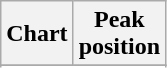<table class="wikitable plainrowheaders">
<tr>
<th>Chart</th>
<th>Peak<br>position</th>
</tr>
<tr>
</tr>
<tr>
</tr>
<tr>
</tr>
<tr>
</tr>
</table>
